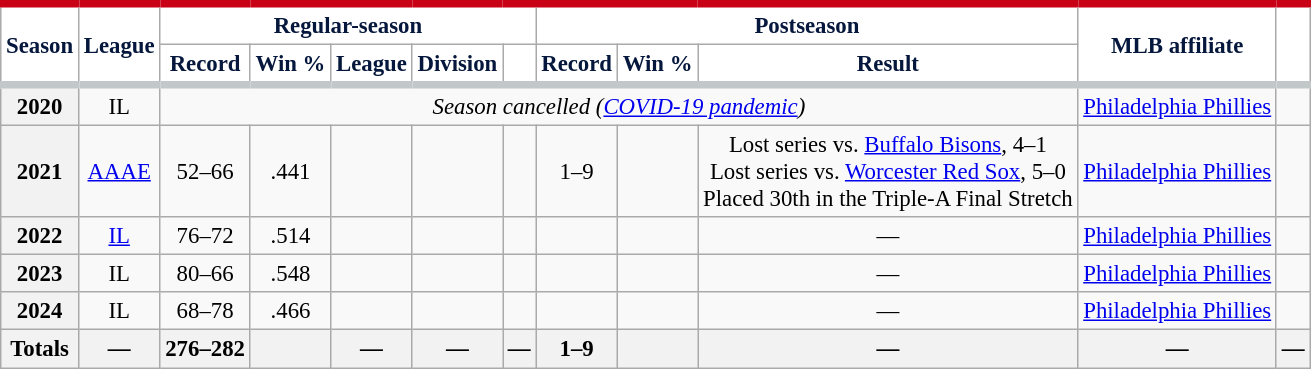<table class="wikitable sortable plainrowheaders" style="font-size: 95%; text-align:center;">
<tr>
<th rowspan="2" scope="col" style="background-color:#ffffff; border-top:#C90116 5px solid; border-bottom:#c2c8ca 5px solid; color:#05173c">Season</th>
<th rowspan="2" scope="col" style="background-color:#ffffff; border-top:#C90116 5px solid; border-bottom:#c2c8ca 5px solid; color:#05173c">League</th>
<th colspan="5" scope="col" style="background-color:#ffffff; border-top:#C90116 5px solid; color:#05173c">Regular-season</th>
<th colspan="3" scope="col" style="background-color:#ffffff; border-top:#C90116 5px solid; color:#05173c">Postseason</th>
<th rowspan="2" scope="col" style="background-color:#ffffff; border-top:#C90116 5px solid; border-bottom:#c2c8ca 5px solid; color:#05173c">MLB affiliate</th>
<th class="unsortable" rowspan="2" scope="col" style="background-color:#ffffff; border-top:#C90116 5px solid; border-bottom:#c2c8ca 5px solid; color:#05173c"></th>
</tr>
<tr>
<th scope="col" style="background-color:#ffffff; border-bottom:#c2c8ca 5px solid; color:#05173c">Record</th>
<th scope="col" style="background-color:#ffffff; border-bottom:#c2c8ca 5px solid; color:#05173c">Win %</th>
<th scope="col" style="background-color:#ffffff; border-bottom:#c2c8ca 5px solid; color:#05173c">League</th>
<th scope="col" style="background-color:#ffffff; border-bottom:#c2c8ca 5px solid; color:#05173c">Division</th>
<th scope="col" style="background-color:#ffffff; border-bottom:#c2c8ca 5px solid; color:#05173c"></th>
<th scope="col" style="background-color:#ffffff; border-bottom:#c2c8ca 5px solid; color:#05173c">Record</th>
<th scope="col" style="background-color:#ffffff; border-bottom:#c2c8ca 5px solid; color:#05173c">Win %</th>
<th class="unsortable" scope="col" style="background-color:#ffffff; border-bottom:#c2c8ca 5px solid; color:#05173c">Result</th>
</tr>
<tr>
<th scope="row" style="text-align:center">2020</th>
<td>IL</td>
<td colspan="8"><em>Season cancelled (<a href='#'>COVID-19 pandemic</a>)</em></td>
<td><a href='#'>Philadelphia Phillies</a></td>
<td></td>
</tr>
<tr>
<th scope="row" style="text-align:center">2021</th>
<td><a href='#'>AAAE</a></td>
<td>52–66</td>
<td>.441</td>
<td></td>
<td></td>
<td></td>
<td>1–9</td>
<td></td>
<td>Lost series vs. <a href='#'>Buffalo Bisons</a>, 4–1<br>Lost series vs. <a href='#'>Worcester Red Sox</a>, 5–0<br>Placed 30th in the Triple-A Final Stretch</td>
<td><a href='#'>Philadelphia Phillies</a></td>
<td></td>
</tr>
<tr>
<th scope="row" style="text-align:center">2022</th>
<td><a href='#'>IL</a></td>
<td>76–72</td>
<td>.514</td>
<td></td>
<td></td>
<td></td>
<td></td>
<td></td>
<td>—</td>
<td><a href='#'>Philadelphia Phillies</a></td>
<td></td>
</tr>
<tr>
<th scope="row" style="text-align:center">2023</th>
<td>IL</td>
<td>80–66</td>
<td>.548</td>
<td></td>
<td></td>
<td></td>
<td></td>
<td></td>
<td>—</td>
<td><a href='#'>Philadelphia Phillies</a></td>
<td></td>
</tr>
<tr>
<th scope="row" style="text-align:center">2024</th>
<td>IL</td>
<td>68–78</td>
<td>.466</td>
<td></td>
<td></td>
<td></td>
<td></td>
<td></td>
<td>—</td>
<td><a href='#'>Philadelphia Phillies</a></td>
<td></td>
</tr>
<tr class="sortbottom">
<th scope="row" style="text-align:center"><strong>Totals</strong></th>
<th>—</th>
<th>276–282</th>
<th></th>
<th>—</th>
<th>—</th>
<th>—</th>
<th>1–9</th>
<th></th>
<th>—</th>
<th>—</th>
<th>—</th>
</tr>
</table>
